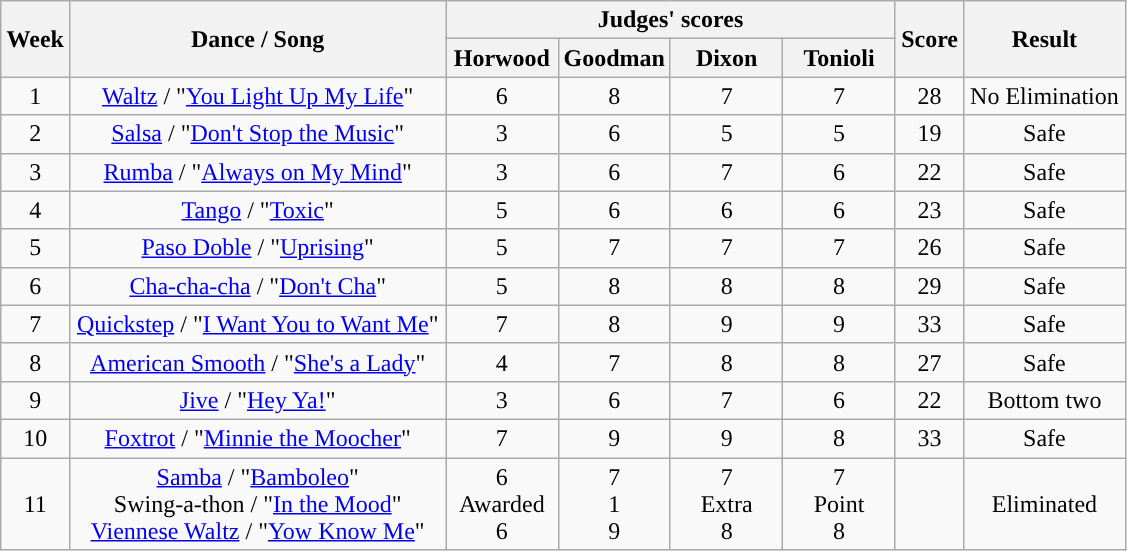<table class="wikitable">
<tr>
<th rowspan="2">Week </th>
<th rowspan="2">Dance / Song</th>
<th colspan="4">Judges' scores</th>
<th rowspan="2">Score</th>
<th rowspan="2">Result</th>
</tr>
<tr>
<th style="width:10%; ">Horwood</th>
<th style="width:10%; ">Goodman</th>
<th style="width:10%; ">Dixon</th>
<th style="width:10%; ">Tonioli</th>
</tr>
<tr style="text-align: center; ">
<td>1</td>
<td><a href='#'>Waltz</a> / "<a href='#'>You Light Up My Life</a>"</td>
<td>6</td>
<td>8</td>
<td>7</td>
<td>7</td>
<td>28</td>
<td>No Elimination</td>
</tr>
<tr style="text-align: center;">
<td>2</td>
<td><a href='#'>Salsa</a> / "<a href='#'>Don't Stop the Music</a>"</td>
<td>3</td>
<td>6</td>
<td>5</td>
<td>5</td>
<td>19</td>
<td>Safe</td>
</tr>
<tr style="text-align: center;">
<td>3</td>
<td><a href='#'>Rumba</a> / "<a href='#'>Always on My Mind</a>"</td>
<td>3</td>
<td>6</td>
<td>7</td>
<td>6</td>
<td>22</td>
<td>Safe</td>
</tr>
<tr style="text-align: center;">
<td>4</td>
<td><a href='#'>Tango</a> / "<a href='#'>Toxic</a>"</td>
<td>5</td>
<td>6</td>
<td>6</td>
<td>6</td>
<td>23</td>
<td>Safe</td>
</tr>
<tr style="text-align: center;">
<td>5</td>
<td><a href='#'>Paso Doble</a> / "<a href='#'>Uprising</a>"</td>
<td>5</td>
<td>7</td>
<td>7</td>
<td>7</td>
<td>26</td>
<td>Safe</td>
</tr>
<tr style="text-align: center;">
<td>6</td>
<td><a href='#'>Cha-cha-cha</a> / "<a href='#'>Don't Cha</a>"</td>
<td>5</td>
<td>8</td>
<td>8</td>
<td>8</td>
<td>29</td>
<td>Safe</td>
</tr>
<tr style="text-align: center;">
<td>7</td>
<td><a href='#'>Quickstep</a> / "<a href='#'>I Want You to Want Me</a>"</td>
<td>7</td>
<td>8</td>
<td>9</td>
<td>9</td>
<td>33</td>
<td>Safe</td>
</tr>
<tr style="text-align: center;">
<td>8</td>
<td><a href='#'>American Smooth</a> / "<a href='#'>She's a Lady</a>"</td>
<td>4</td>
<td>7</td>
<td>8</td>
<td>8</td>
<td>27</td>
<td>Safe</td>
</tr>
<tr style="text-align: center;">
<td>9</td>
<td><a href='#'>Jive</a> / "<a href='#'>Hey Ya!</a>"</td>
<td>3</td>
<td>6</td>
<td>7</td>
<td>6</td>
<td>22</td>
<td>Bottom two</td>
</tr>
<tr style="text-align: center;">
<td>10</td>
<td><a href='#'>Foxtrot</a> / "<a href='#'>Minnie the Moocher</a>"</td>
<td>7</td>
<td>9</td>
<td>9</td>
<td>8</td>
<td>33</td>
<td>Safe</td>
</tr>
<tr style="text-align: center;">
<td>11</td>
<td><a href='#'>Samba</a> / "<a href='#'>Bamboleo</a>"<br>Swing-a-thon / "<a href='#'>In the Mood</a>"<br><a href='#'>Viennese Waltz</a> / "<a href='#'>Yow Know Me</a>"</td>
<td>6<br>Awarded<br>6</td>
<td>7<br>1<br>9</td>
<td>7<br>Extra<br>8</td>
<td>7<br>Point<br>8</td>
<td><br><br></td>
<td>Eliminated</td>
</tr>
</table>
